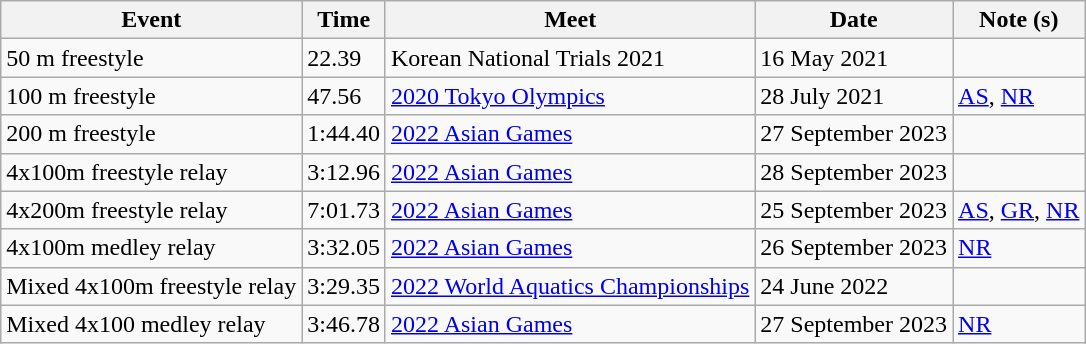<table class="wikitable">
<tr>
<th>Event</th>
<th>Time</th>
<th>Meet</th>
<th>Date</th>
<th>Note (s)</th>
</tr>
<tr>
<td>50 m freestyle</td>
<td>22.39</td>
<td>Korean National Trials 2021</td>
<td>16 May 2021</td>
<td></td>
</tr>
<tr>
<td>100 m freestyle</td>
<td>47.56</td>
<td><a href='#'>2020 Tokyo Olympics</a></td>
<td>28 July 2021</td>
<td><a href='#'>AS</a>, <a href='#'>NR</a></td>
</tr>
<tr>
<td>200 m freestyle</td>
<td>1:44.40</td>
<td><a href='#'>2022 Asian Games</a></td>
<td>27 September 2023</td>
<td></td>
</tr>
<tr>
<td>4x100m freestyle relay</td>
<td>3:12.96</td>
<td><a href='#'>2022 Asian Games</a></td>
<td>28 September 2023</td>
<td></td>
</tr>
<tr>
<td>4x200m freestyle relay</td>
<td>7:01.73</td>
<td><a href='#'>2022 Asian Games</a></td>
<td>25 September 2023</td>
<td><a href='#'>AS</a>, <a href='#'>GR</a>, <a href='#'>NR</a></td>
</tr>
<tr>
<td>4x100m medley relay</td>
<td>3:32.05</td>
<td><a href='#'>2022 Asian Games</a></td>
<td>26 September 2023</td>
<td><a href='#'>NR</a></td>
</tr>
<tr>
<td>Mixed 4x100m freestyle relay</td>
<td>3:29.35</td>
<td><a href='#'>2022 World Aquatics Championships</a></td>
<td>24 June 2022</td>
<td></td>
</tr>
<tr>
<td>Mixed 4x100 medley relay</td>
<td>3:46.78</td>
<td><a href='#'>2022 Asian Games</a></td>
<td>27 September 2023</td>
<td><a href='#'>NR</a></td>
</tr>
</table>
